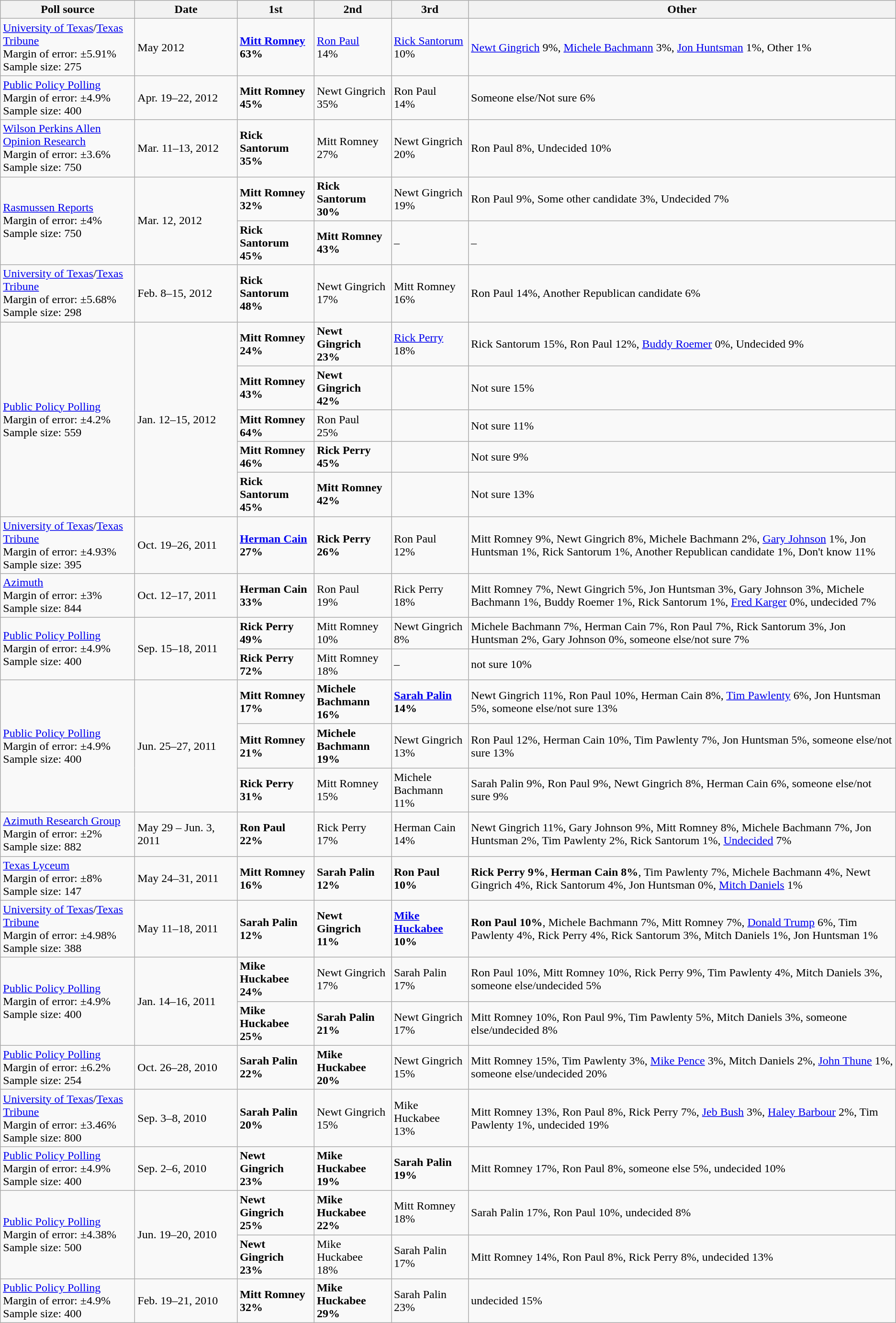<table class="wikitable">
<tr>
<th style="width:180px;">Poll source</th>
<th style="width:135px;">Date</th>
<th style="width:100px;">1st</th>
<th style="width:100px;">2nd</th>
<th style="width:100px;">3rd</th>
<th>Other</th>
</tr>
<tr>
<td><a href='#'>University of Texas</a>/<a href='#'>Texas Tribune</a><br>Margin of error: ±5.91%
<br>Sample size: 275</td>
<td>May 2012</td>
<td><strong><a href='#'>Mitt Romney</a><br> 63%</strong></td>
<td><a href='#'>Ron Paul</a><br> 14%</td>
<td><a href='#'>Rick Santorum</a><br> 10%</td>
<td><a href='#'>Newt Gingrich</a> 9%, <a href='#'>Michele Bachmann</a> 3%, <a href='#'>Jon Huntsman</a> 1%, Other 1%</td>
</tr>
<tr>
<td><a href='#'>Public Policy Polling</a><br>Margin of error: ±4.9%
<br>Sample size: 400</td>
<td>Apr. 19–22, 2012</td>
<td><strong>Mitt Romney<br> 45%</strong></td>
<td>Newt Gingrich<br> 35%</td>
<td>Ron Paul<br> 14%</td>
<td>Someone else/Not sure 6%</td>
</tr>
<tr>
<td><a href='#'>Wilson Perkins Allen Opinion Research</a><br>Margin of error: ±3.6%
<br>Sample size: 750</td>
<td>Mar. 11–13, 2012</td>
<td><strong>Rick Santorum<br> 35%</strong></td>
<td>Mitt Romney<br> 27%</td>
<td>Newt Gingrich<br> 20%</td>
<td>Ron Paul 8%, Undecided 10%</td>
</tr>
<tr>
<td rowspan=2><a href='#'>Rasmussen Reports</a><br>Margin of error: ±4%
<br>Sample size: 750</td>
<td rowspan=2>Mar. 12, 2012</td>
<td><strong>Mitt Romney<br> 32%</strong></td>
<td><strong>Rick Santorum<br> 30%</strong></td>
<td>Newt Gingrich<br> 19%</td>
<td>Ron Paul 9%, Some other candidate 3%, Undecided 7%</td>
</tr>
<tr>
<td><strong>Rick Santorum<br> 45%</strong></td>
<td><strong>Mitt Romney<br> 43%</strong></td>
<td>–</td>
<td>–</td>
</tr>
<tr>
<td><a href='#'>University of Texas</a>/<a href='#'>Texas Tribune</a><br>Margin of error: ±5.68%
<br>Sample size: 298</td>
<td>Feb. 8–15, 2012</td>
<td><strong>Rick Santorum<br> 48%</strong></td>
<td>Newt Gingrich<br> 17%</td>
<td>Mitt Romney<br> 16%</td>
<td>Ron Paul 14%, Another Republican candidate 6%</td>
</tr>
<tr>
<td rowspan=5><a href='#'>Public Policy Polling</a><br>Margin of error: ±4.2%
<br>Sample size: 559</td>
<td rowspan=5>Jan. 12–15, 2012</td>
<td><strong>Mitt Romney<br> 24%</strong></td>
<td><strong>Newt Gingrich<br> 23%</strong></td>
<td><a href='#'>Rick Perry</a><br> 18%</td>
<td>Rick Santorum 15%, Ron Paul 12%, <a href='#'>Buddy Roemer</a> 0%, Undecided 9%</td>
</tr>
<tr>
<td><strong>Mitt Romney<br> 43%</strong></td>
<td><strong>Newt Gingrich<br> 42%</strong></td>
<td></td>
<td>Not sure 15%</td>
</tr>
<tr>
<td><strong>Mitt Romney<br> 64%</strong></td>
<td>Ron Paul<br> 25%</td>
<td></td>
<td>Not sure 11%</td>
</tr>
<tr>
<td><strong>Mitt Romney<br> 46%</strong></td>
<td><strong>Rick Perry<br> 45%</strong></td>
<td></td>
<td>Not sure 9%</td>
</tr>
<tr>
<td><strong>Rick Santorum<br> 45%</strong></td>
<td><strong>Mitt Romney<br> 42%</strong></td>
<td></td>
<td>Not sure 13%</td>
</tr>
<tr>
<td><a href='#'>University of Texas</a>/<a href='#'>Texas Tribune</a><br>Margin of error: ±4.93%
<br>Sample size: 395</td>
<td>Oct. 19–26, 2011</td>
<td><strong><a href='#'>Herman Cain</a><br> 27%</strong></td>
<td><strong>Rick Perry<br> 26%</strong></td>
<td>Ron Paul<br> 12%</td>
<td>Mitt Romney 9%, Newt Gingrich 8%, Michele Bachmann 2%, <a href='#'>Gary Johnson</a> 1%, Jon Huntsman 1%, Rick Santorum 1%, Another Republican candidate 1%, Don't know 11%</td>
</tr>
<tr>
<td><a href='#'>Azimuth</a><br>Margin of error: ±3%
<br>Sample size: 844</td>
<td>Oct. 12–17, 2011</td>
<td><strong>Herman Cain<br> 33%</strong></td>
<td>Ron Paul<br> 19%</td>
<td>Rick Perry<br> 18%</td>
<td>Mitt Romney 7%, Newt Gingrich 5%, Jon Huntsman 3%, Gary Johnson 3%, Michele Bachmann 1%, Buddy Roemer 1%, Rick Santorum 1%, <a href='#'>Fred Karger</a> 0%, undecided 7%</td>
</tr>
<tr>
<td rowspan=2><a href='#'>Public Policy Polling</a><br>Margin of error: ±4.9%
<br>Sample size: 400</td>
<td rowspan=2>Sep. 15–18, 2011</td>
<td><strong>Rick Perry<br> 49%</strong></td>
<td>Mitt Romney<br> 10%</td>
<td>Newt Gingrich<br> 8%</td>
<td>Michele Bachmann 7%, Herman Cain 7%, Ron Paul 7%, Rick Santorum 3%, Jon Huntsman 2%, Gary Johnson 0%, someone else/not sure 7%</td>
</tr>
<tr>
<td><strong>Rick Perry<br> 72%</strong></td>
<td>Mitt Romney<br> 18%</td>
<td>–</td>
<td>not sure 10%</td>
</tr>
<tr>
<td rowspan=3><a href='#'>Public Policy Polling</a><br>Margin of error: ±4.9%
<br>Sample size: 400</td>
<td rowspan=3>Jun. 25–27, 2011</td>
<td><strong>Mitt Romney<br> 17%</strong></td>
<td><strong>Michele Bachmann<br> 16%</strong></td>
<td><strong><a href='#'>Sarah Palin</a><br> 14%</strong></td>
<td>Newt Gingrich 11%, Ron Paul 10%, Herman Cain 8%, <a href='#'>Tim Pawlenty</a> 6%, Jon Huntsman 5%, someone else/not sure 13%</td>
</tr>
<tr>
<td><strong>Mitt Romney<br> 21%</strong></td>
<td><strong>Michele Bachmann<br> 19%</strong></td>
<td>Newt Gingrich<br> 13%</td>
<td>Ron Paul 12%, Herman Cain 10%, Tim Pawlenty 7%, Jon Huntsman 5%, someone else/not sure 13%</td>
</tr>
<tr>
<td><strong>Rick Perry<br> 31%</strong></td>
<td>Mitt Romney<br> 15%</td>
<td>Michele Bachmann<br> 11%</td>
<td>Sarah Palin 9%, Ron Paul 9%, Newt Gingrich 8%, Herman Cain 6%, someone else/not sure 9%</td>
</tr>
<tr>
<td><a href='#'>Azimuth Research Group</a><br>Margin of error: ±2%
<br>Sample size: 882</td>
<td>May 29 – Jun. 3, 2011</td>
<td><strong>Ron Paul<br> 22%</strong></td>
<td>Rick Perry<br> 17%</td>
<td>Herman Cain<br> 14%</td>
<td>Newt Gingrich 11%, Gary Johnson 9%, Mitt Romney 8%, Michele Bachmann 7%, Jon Huntsman 2%, Tim Pawlenty 2%, Rick Santorum 1%, <a href='#'>Undecided</a> 7%</td>
</tr>
<tr>
<td><a href='#'>Texas Lyceum</a><br>Margin of error: ±8%
<br>Sample size: 147</td>
<td>May 24–31, 2011</td>
<td><strong>Mitt Romney<br> 16%</strong></td>
<td><strong>Sarah Palin<br> 12%</strong></td>
<td><strong>Ron Paul<br> 10%</strong></td>
<td><span><strong>Rick Perry 9%</strong></span>, <span><strong>Herman Cain 8%</strong></span>, Tim Pawlenty 7%, Michele Bachmann 4%, Newt Gingrich 4%, Rick Santorum 4%, Jon Huntsman 0%, <a href='#'>Mitch Daniels</a> 1%</td>
</tr>
<tr>
<td><a href='#'>University of Texas</a>/<a href='#'>Texas Tribune</a><br>Margin of error: ±4.98%
<br>Sample size: 388</td>
<td>May 11–18, 2011</td>
<td><strong>Sarah Palin<br> 12%</strong></td>
<td><strong>Newt Gingrich<br> 11%</strong></td>
<td><strong><a href='#'>Mike Huckabee</a><br> 10%</strong></td>
<td><span><strong>Ron Paul 10%</strong></span>, Michele Bachmann 7%, Mitt Romney 7%, <a href='#'>Donald Trump</a> 6%, Tim Pawlenty 4%, Rick Perry 4%, Rick Santorum 3%, Mitch Daniels 1%, Jon Huntsman 1%</td>
</tr>
<tr>
<td rowspan=2><a href='#'>Public Policy Polling</a><br>Margin of error: ±4.9%
<br>Sample size: 400</td>
<td rowspan=2>Jan. 14–16, 2011</td>
<td><strong>Mike Huckabee<br> 24%</strong></td>
<td>Newt Gingrich<br> 17%</td>
<td>Sarah Palin<br> 17%</td>
<td>Ron Paul 10%, Mitt Romney 10%, Rick Perry 9%, Tim Pawlenty 4%, Mitch Daniels 3%, someone else/undecided 5%</td>
</tr>
<tr>
<td><strong>Mike Huckabee<br> 25%</strong></td>
<td><strong>Sarah Palin<br> 21%</strong></td>
<td>Newt Gingrich<br> 17%</td>
<td>Mitt Romney 10%, Ron Paul 9%, Tim Pawlenty 5%, Mitch Daniels 3%, someone else/undecided 8%</td>
</tr>
<tr>
<td><a href='#'>Public Policy Polling</a><br>Margin of error: ±6.2%
<br>Sample size: 254</td>
<td>Oct. 26–28, 2010</td>
<td><strong>Sarah Palin<br> 22%</strong></td>
<td><strong>Mike Huckabee<br> 20%</strong></td>
<td>Newt Gingrich<br> 15%</td>
<td>Mitt Romney 15%, Tim Pawlenty 3%, <a href='#'>Mike Pence</a> 3%, Mitch Daniels 2%, <a href='#'>John Thune</a> 1%, someone else/undecided 20%</td>
</tr>
<tr>
<td><a href='#'>University of Texas</a>/<a href='#'>Texas Tribune</a><br>Margin of error: ±3.46%
<br>Sample size: 800</td>
<td>Sep. 3–8, 2010</td>
<td><strong>Sarah Palin<br> 20%</strong></td>
<td>Newt Gingrich<br> 15%</td>
<td>Mike Huckabee<br> 13%</td>
<td>Mitt Romney 13%, Ron Paul 8%, Rick Perry 7%, <a href='#'>Jeb Bush</a> 3%, <a href='#'>Haley Barbour</a> 2%, Tim Pawlenty 1%, undecided 19%</td>
</tr>
<tr>
<td><a href='#'>Public Policy Polling</a><br>Margin of error: ±4.9%
<br>Sample size: 400</td>
<td>Sep. 2–6, 2010</td>
<td><strong>Newt Gingrich<br> 23%</strong></td>
<td><strong>Mike Huckabee<br> 19%</strong></td>
<td><strong>Sarah Palin<br> 19%</strong></td>
<td>Mitt Romney 17%, Ron Paul 8%, someone else 5%, undecided 10%</td>
</tr>
<tr>
<td rowspan=2><a href='#'>Public Policy Polling</a><br>Margin of error: ±4.38%
<br>Sample size: 500</td>
<td rowspan=2>Jun. 19–20, 2010</td>
<td><strong>Newt Gingrich<br> 25%</strong></td>
<td><strong>Mike Huckabee<br> 22%</strong></td>
<td>Mitt Romney<br> 18%</td>
<td>Sarah Palin 17%, Ron Paul 10%, undecided 8%</td>
</tr>
<tr>
<td><strong> Newt Gingrich<br> 23%</strong></td>
<td>Mike Huckabee<br> 18%</td>
<td>Sarah Palin<br> 17%</td>
<td>Mitt Romney 14%, Ron Paul 8%, Rick Perry 8%, undecided 13%</td>
</tr>
<tr>
<td><a href='#'>Public Policy Polling</a><br>Margin of error: ±4.9%
<br>Sample size: 400</td>
<td>Feb. 19–21, 2010</td>
<td><strong>Mitt Romney<br> 32%</strong></td>
<td><strong>Mike Huckabee<br> 29%</strong></td>
<td>Sarah Palin<br> 23%</td>
<td>undecided 15%</td>
</tr>
</table>
